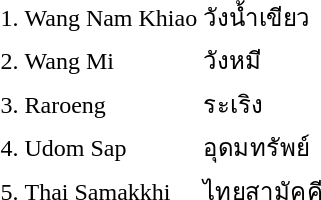<table>
<tr>
<td>1.</td>
<td>Wang Nam Khiao</td>
<td>วังน้ำเขียว</td>
<td></td>
</tr>
<tr>
<td>2.</td>
<td>Wang Mi</td>
<td>วังหมี</td>
<td></td>
</tr>
<tr>
<td>3.</td>
<td>Raroeng</td>
<td>ระเริง</td>
<td></td>
</tr>
<tr>
<td>4.</td>
<td>Udom Sap</td>
<td>อุดมทรัพย์</td>
<td></td>
</tr>
<tr>
<td>5.</td>
<td>Thai Samakkhi</td>
<td>ไทยสามัคคี</td>
<td></td>
</tr>
</table>
